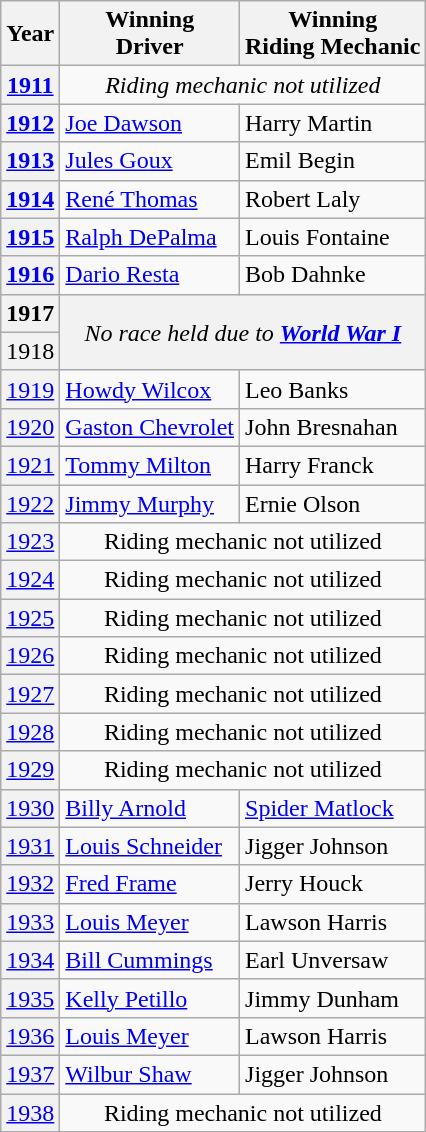<table class="wikitable">
<tr>
<th>Year</th>
<th>Winning<br>Driver</th>
<th>Winning<br>Riding Mechanic</th>
</tr>
<tr>
<td style="background:#F2F2F2;" align="center"><strong><a href='#'>1911</a></strong></td>
<td colspan=2 align="center"><em>Riding mechanic not utilized</em></td>
</tr>
<tr>
<td style="background:#F2F2F2;" align="center"><strong><a href='#'>1912</a></strong></td>
<td><a href='#'>Joe Dawson</a></td>
<td>Harry Martin</td>
</tr>
<tr>
<td style="background:#F2F2F2;" align="center"><strong><a href='#'>1913</a></strong></td>
<td><a href='#'>Jules Goux</a></td>
<td>Emil Begin</td>
</tr>
<tr>
<td style="background:#F2F2F2;" align="center"><strong><a href='#'>1914</a></strong></td>
<td><a href='#'>René Thomas</a></td>
<td>Robert Laly</td>
</tr>
<tr>
<td style="background:#F2F2F2;" align="center"><strong><a href='#'>1915</a></strong></td>
<td><a href='#'>Ralph DePalma</a></td>
<td>Louis Fontaine</td>
</tr>
<tr>
<td style="background:#F2F2F2;" align="center"><strong><a href='#'>1916</a></strong></td>
<td><a href='#'>Dario Resta</a></td>
<td>Bob Dahnke</td>
</tr>
<tr>
<td style="background:#F2F2F2;" align="center"><strong>1917</strong></td>
<td style="background:#F2F2F2;" rowspan="2" colspan="2" align="center"><em>No race held due to <strong><a href='#'>World War I</a><strong><em></td>
</tr>
<tr>
<td style="background:#F2F2F2;" align="center"></strong>1918<strong></td>
</tr>
<tr>
<td style="background:#F2F2F2;" align="center"></strong><a href='#'>1919</a><strong></td>
<td><a href='#'>Howdy Wilcox</a></td>
<td>Leo Banks</td>
</tr>
<tr>
<td style="background:#F2F2F2;" align="center"></strong><a href='#'>1920</a><strong></td>
<td><a href='#'>Gaston Chevrolet</a></td>
<td>John Bresnahan</td>
</tr>
<tr>
<td style="background:#F2F2F2;" align="center"></strong><a href='#'>1921</a><strong></td>
<td><a href='#'>Tommy Milton</a></td>
<td>Harry Franck</td>
</tr>
<tr>
<td style="background:#F2F2F2;" align="center"></strong><a href='#'>1922</a><strong></td>
<td><a href='#'>Jimmy Murphy</a></td>
<td>Ernie Olson</td>
</tr>
<tr>
<td style="background:#F2F2F2;" align="center"></strong><a href='#'>1923</a><strong></td>
<td colspan=2 align="center"></em>Riding mechanic not utilized<em></td>
</tr>
<tr>
<td style="background:#F2F2F2;" align="center"></strong><a href='#'>1924</a><strong></td>
<td colspan=2 align="center"></em>Riding mechanic not utilized<em></td>
</tr>
<tr>
<td style="background:#F2F2F2;" align="center"></strong><a href='#'>1925</a><strong></td>
<td colspan=2 align="center"></em>Riding mechanic not utilized<em></td>
</tr>
<tr>
<td style="background:#F2F2F2;" align="center"></strong><a href='#'>1926</a><strong></td>
<td colspan=2 align="center"></em>Riding mechanic not utilized<em></td>
</tr>
<tr>
<td style="background:#F2F2F2;" align="center"></strong><a href='#'>1927</a><strong></td>
<td colspan=2 align="center"></em>Riding mechanic not utilized<em></td>
</tr>
<tr>
<td style="background:#F2F2F2;" align="center"></strong><a href='#'>1928</a><strong></td>
<td colspan=2 align="center"></em>Riding mechanic not utilized<em></td>
</tr>
<tr>
<td style="background:#F2F2F2;" align="center"></strong><a href='#'>1929</a><strong></td>
<td colspan=2 align="center"></em>Riding mechanic not utilized<em></td>
</tr>
<tr>
<td style="background:#F2F2F2;" align="center"></strong><a href='#'>1930</a><strong></td>
<td><a href='#'>Billy Arnold</a></td>
<td><a href='#'>Spider Matlock</a></td>
</tr>
<tr>
<td style="background:#F2F2F2;" align="center"></strong><a href='#'>1931</a><strong></td>
<td><a href='#'>Louis Schneider</a></td>
<td>Jigger Johnson</td>
</tr>
<tr>
<td style="background:#F2F2F2;" align="center"></strong><a href='#'>1932</a><strong></td>
<td><a href='#'>Fred Frame</a></td>
<td>Jerry Houck</td>
</tr>
<tr>
<td style="background:#F2F2F2;" align="center"></strong><a href='#'>1933</a><strong></td>
<td><a href='#'>Louis Meyer</a></td>
<td>Lawson Harris</td>
</tr>
<tr>
<td style="background:#F2F2F2;" align="center"></strong><a href='#'>1934</a><strong></td>
<td><a href='#'>Bill Cummings</a></td>
<td>Earl Unversaw</td>
</tr>
<tr>
<td style="background:#F2F2F2;" align="center"></strong><a href='#'>1935</a><strong></td>
<td><a href='#'>Kelly Petillo</a></td>
<td>Jimmy Dunham</td>
</tr>
<tr>
<td style="background:#F2F2F2;" align="center"></strong><a href='#'>1936</a><strong></td>
<td><a href='#'>Louis Meyer</a></td>
<td>Lawson Harris</td>
</tr>
<tr>
<td style="background:#F2F2F2;" align="center"></strong><a href='#'>1937</a><strong></td>
<td><a href='#'>Wilbur Shaw</a></td>
<td>Jigger Johnson</td>
</tr>
<tr>
<td style="background:#F2F2F2;" align="center"></strong><a href='#'>1938</a><strong></td>
<td colspan=2 align="center"></em>Riding mechanic not utilized<em></td>
</tr>
</table>
